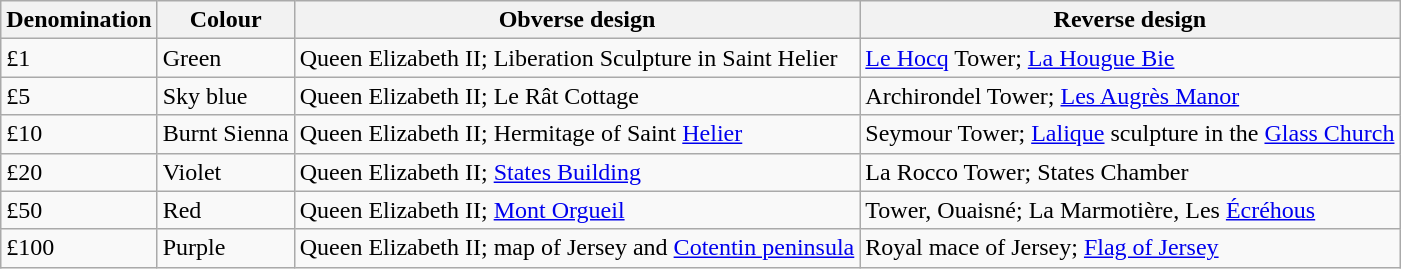<table class="wikitable">
<tr>
<th>Denomination</th>
<th>Colour</th>
<th>Obverse design</th>
<th>Reverse design</th>
</tr>
<tr>
<td>£1</td>
<td>Green</td>
<td>Queen Elizabeth II; Liberation Sculpture in Saint Helier</td>
<td><a href='#'>Le Hocq</a> Tower; <a href='#'>La Hougue Bie</a></td>
</tr>
<tr>
<td>£5</td>
<td>Sky blue</td>
<td>Queen Elizabeth II; Le Rât Cottage</td>
<td>Archirondel Tower; <a href='#'>Les Augrès Manor</a></td>
</tr>
<tr>
<td>£10</td>
<td>Burnt Sienna</td>
<td>Queen Elizabeth II; Hermitage of Saint <a href='#'>Helier</a></td>
<td>Seymour Tower; <a href='#'>Lalique</a> sculpture in the <a href='#'>Glass Church</a></td>
</tr>
<tr>
<td>£20</td>
<td>Violet</td>
<td>Queen Elizabeth II; <a href='#'>States Building</a></td>
<td>La Rocco Tower; States Chamber</td>
</tr>
<tr>
<td>£50</td>
<td>Red</td>
<td>Queen Elizabeth II; <a href='#'>Mont Orgueil</a></td>
<td>Tower, Ouaisné; La Marmotière, Les <a href='#'>Écréhous</a></td>
</tr>
<tr>
<td>£100</td>
<td>Purple</td>
<td>Queen Elizabeth II; map of Jersey and <a href='#'>Cotentin peninsula</a></td>
<td>Royal mace of Jersey; <a href='#'>Flag of Jersey</a></td>
</tr>
</table>
